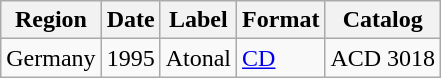<table class="wikitable">
<tr>
<th>Region</th>
<th>Date</th>
<th>Label</th>
<th>Format</th>
<th>Catalog</th>
</tr>
<tr>
<td>Germany</td>
<td>1995</td>
<td>Atonal</td>
<td><a href='#'>CD</a></td>
<td>ACD 3018</td>
</tr>
</table>
